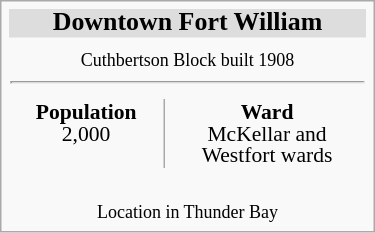<table class="infobox" style="font-size:90%;width:250px;text-align:center;line-height:100%;">
<tr>
<th colspan="2" style="background:#DDDDDD;line-height:110%;"><big>Downtown Fort William</big></th>
</tr>
<tr>
<td colspan="2"></td>
</tr>
<tr>
<td colspan="2"><small>Cuthbertson Block built 1908</small><hr></td>
</tr>
<tr>
<td style="border-right:1px solid #AAAAAA;"><strong>Population</strong><br>2,000</td>
<td><strong>Ward</strong><br>McKellar and<br>Westfort wards</td>
</tr>
<tr>
<td colspan="2"><br></td>
</tr>
<tr>
<td colspan="2"><small>Location in Thunder Bay</small></td>
</tr>
</table>
